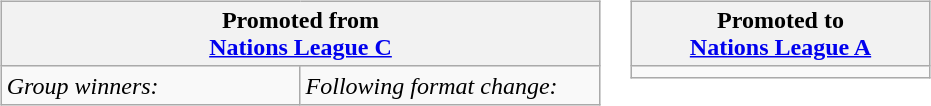<table>
<tr style="vertical-align:top">
<td><br><table class="wikitable" style="width:400px">
<tr>
<th colspan="2">Promoted from<br><a href='#'>Nations League C</a></th>
</tr>
<tr>
<td style="width:200px"><em>Group winners:</em> </td>
<td style="width:200px"><em>Following format change:</em> </td>
</tr>
</table>
</td>
<td><br><table class="wikitable" style="width:200px">
<tr>
<th>Promoted to<br><a href='#'>Nations League A</a></th>
</tr>
<tr>
<td></td>
</tr>
</table>
</td>
</tr>
</table>
